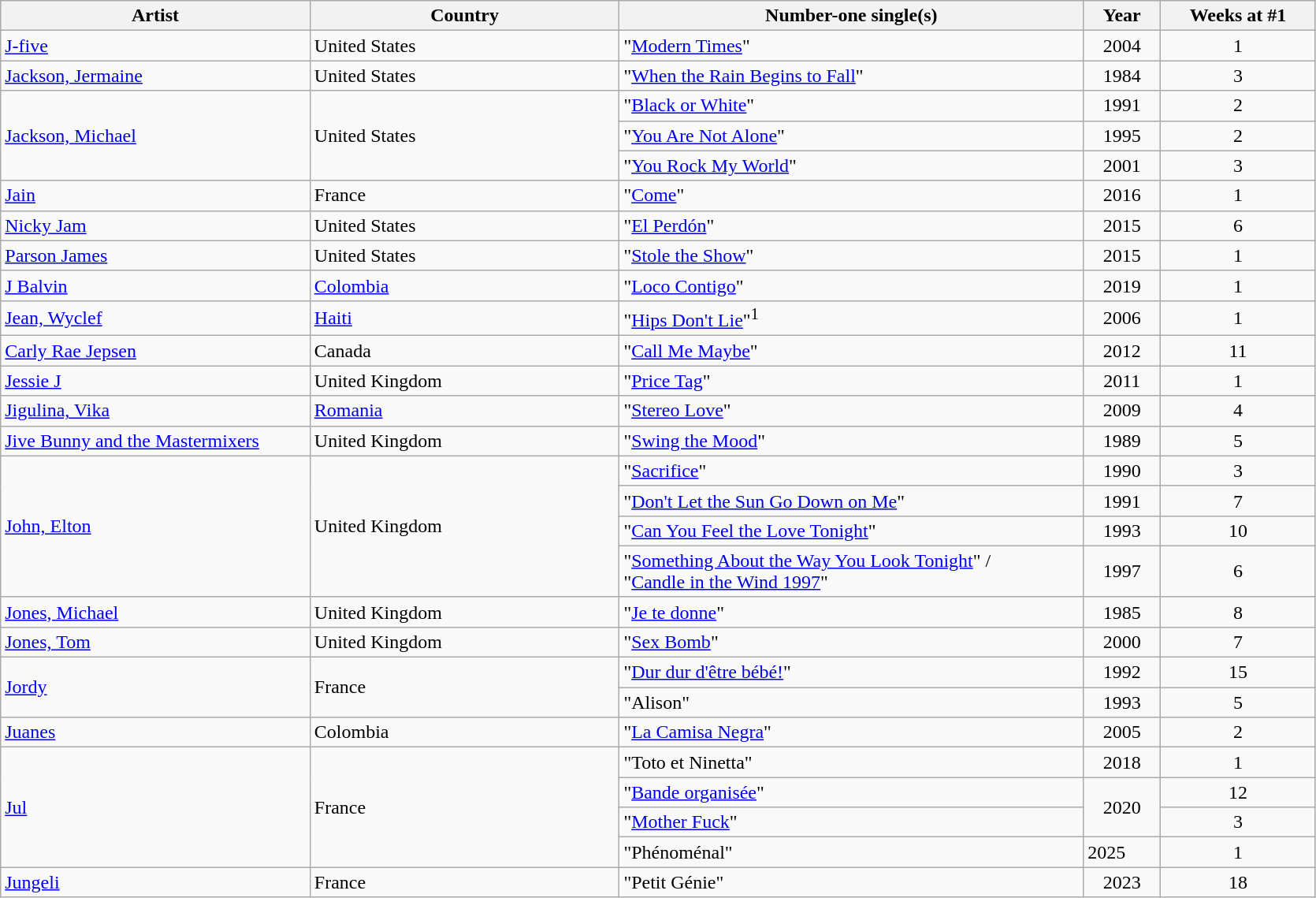<table class="wikitable">
<tr>
<th width="20%">Artist</th>
<th width="20%">Country</th>
<th width="30%">Number-one single(s)</th>
<th width="5%">Year</th>
<th width="10%">Weeks at #1</th>
</tr>
<tr>
<td><a href='#'>J-five</a></td>
<td>United States</td>
<td>"<a href='#'>Modern Times</a>"</td>
<td align=center>2004</td>
<td align=center>1</td>
</tr>
<tr>
<td><a href='#'>Jackson, Jermaine</a></td>
<td>United States</td>
<td>"<a href='#'>When the Rain Begins to Fall</a>"</td>
<td align=center>1984</td>
<td align=center>3</td>
</tr>
<tr>
<td rowspan="3"><a href='#'>Jackson, Michael</a></td>
<td rowspan="3">United States</td>
<td>"<a href='#'>Black or White</a>"</td>
<td align=center>1991</td>
<td align=center>2</td>
</tr>
<tr>
<td>"<a href='#'>You Are Not Alone</a>"</td>
<td align=center>1995</td>
<td align=center>2</td>
</tr>
<tr>
<td>"<a href='#'>You Rock My World</a>"</td>
<td align=center>2001</td>
<td align=center>3</td>
</tr>
<tr>
<td><a href='#'>Jain</a></td>
<td>France</td>
<td>"<a href='#'>Come</a>"</td>
<td align=center>2016</td>
<td align=center>1</td>
</tr>
<tr>
<td><a href='#'>Nicky Jam</a></td>
<td>United States</td>
<td>"<a href='#'>El Perdón</a>"</td>
<td align=center>2015</td>
<td align=center>6</td>
</tr>
<tr>
<td><a href='#'>Parson James</a></td>
<td>United States</td>
<td>"<a href='#'>Stole the Show</a>"</td>
<td align=center>2015</td>
<td align=center>1</td>
</tr>
<tr>
<td><a href='#'>J Balvin</a></td>
<td><a href='#'>Colombia</a></td>
<td>"<a href='#'>Loco Contigo</a>"</td>
<td align=center>2019</td>
<td align=center>1</td>
</tr>
<tr>
<td><a href='#'>Jean, Wyclef</a></td>
<td><a href='#'>Haiti</a></td>
<td>"<a href='#'>Hips Don't Lie</a>"<sup>1</sup></td>
<td align=center>2006</td>
<td align=center>1</td>
</tr>
<tr>
<td><a href='#'>Carly Rae Jepsen</a></td>
<td>Canada</td>
<td>"<a href='#'>Call Me Maybe</a>"</td>
<td align=center>2012</td>
<td align=center>11</td>
</tr>
<tr>
<td><a href='#'>Jessie J</a></td>
<td>United Kingdom</td>
<td>"<a href='#'>Price Tag</a>"</td>
<td align=center>2011</td>
<td align=center>1</td>
</tr>
<tr>
<td><a href='#'>Jigulina, Vika</a></td>
<td><a href='#'>Romania</a></td>
<td>"<a href='#'>Stereo Love</a>"</td>
<td align=center>2009</td>
<td align=center>4</td>
</tr>
<tr>
<td><a href='#'>Jive Bunny and the Mastermixers</a></td>
<td>United Kingdom</td>
<td>"<a href='#'>Swing the Mood</a>"</td>
<td align=center>1989</td>
<td align=center>5</td>
</tr>
<tr>
<td rowspan="4"><a href='#'>John, Elton</a></td>
<td rowspan="4">United Kingdom</td>
<td>"<a href='#'>Sacrifice</a>"</td>
<td align=center>1990</td>
<td align=center>3</td>
</tr>
<tr>
<td>"<a href='#'>Don't Let the Sun Go Down on Me</a>"</td>
<td align=center>1991</td>
<td align=center>7</td>
</tr>
<tr>
<td>"<a href='#'>Can You Feel the Love Tonight</a>"</td>
<td align=center>1993</td>
<td align=center>10</td>
</tr>
<tr>
<td>"<a href='#'>Something About the Way You Look Tonight</a>" /<br> "<a href='#'>Candle in the Wind 1997</a>"</td>
<td align=center>1997</td>
<td align=center>6</td>
</tr>
<tr>
<td><a href='#'>Jones, Michael</a></td>
<td>United Kingdom</td>
<td>"<a href='#'>Je te donne</a>"</td>
<td align=center>1985</td>
<td align=center>8</td>
</tr>
<tr>
<td><a href='#'>Jones, Tom</a></td>
<td>United Kingdom</td>
<td>"<a href='#'>Sex Bomb</a>"</td>
<td align=center>2000</td>
<td align=center>7</td>
</tr>
<tr>
<td rowspan="2"><a href='#'>Jordy</a></td>
<td rowspan="2">France</td>
<td>"<a href='#'>Dur dur d'être bébé!</a>"</td>
<td align=center>1992</td>
<td align=center>15</td>
</tr>
<tr>
<td>"Alison"</td>
<td align=center>1993</td>
<td align=center>5</td>
</tr>
<tr>
<td><a href='#'>Juanes</a></td>
<td>Colombia</td>
<td>"<a href='#'>La Camisa Negra</a>"</td>
<td align=center>2005</td>
<td align=center>2</td>
</tr>
<tr>
<td rowspan="4"><a href='#'>Jul</a></td>
<td rowspan="4">France</td>
<td>"Toto et Ninetta"</td>
<td align=center>2018</td>
<td align=center>1</td>
</tr>
<tr>
<td>"<a href='#'>Bande organisée</a>"</td>
<td align=center rowspan="2">2020</td>
<td align=center>12</td>
</tr>
<tr>
<td>"<a href='#'>Mother Fuck</a>"</td>
<td align=center>3</td>
</tr>
<tr>
<td>"Phénoménal"</td>
<td>2025</td>
<td align=center>1</td>
</tr>
<tr>
<td><a href='#'>Jungeli</a></td>
<td>France</td>
<td>"Petit Génie"</td>
<td align=center>2023</td>
<td align=center>18</td>
</tr>
</table>
